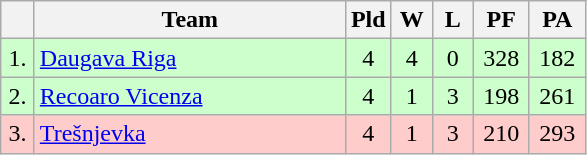<table class=wikitable style="text-align:center">
<tr>
<th width=15></th>
<th width=200>Team</th>
<th width=20>Pld</th>
<th width=20>W</th>
<th width=20>L</th>
<th width=30>PF</th>
<th width=30>PA</th>
</tr>
<tr style="background: #ccffcc;">
<td>1.</td>
<td align=left> <a href='#'>Daugava Riga</a></td>
<td>4</td>
<td>4</td>
<td>0</td>
<td>328</td>
<td>182</td>
</tr>
<tr style="background: #ccffcc;">
<td>2.</td>
<td align=left> <a href='#'>Recoaro Vicenza</a></td>
<td>4</td>
<td>1</td>
<td>3</td>
<td>198</td>
<td>261</td>
</tr>
<tr style="background: #ffcccc;">
<td>3.</td>
<td align=left> <a href='#'>Trešnjevka</a></td>
<td>4</td>
<td>1</td>
<td>3</td>
<td>210</td>
<td>293</td>
</tr>
</table>
